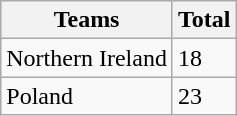<table class="wikitable">
<tr>
<th>Teams</th>
<th>Total</th>
</tr>
<tr>
<td>Northern Ireland</td>
<td>18</td>
</tr>
<tr>
<td>Poland</td>
<td>23</td>
</tr>
</table>
